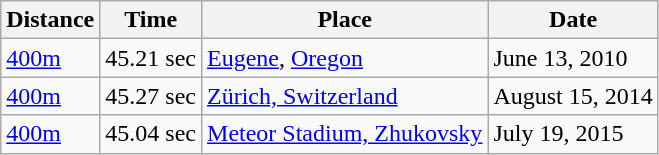<table class="wikitable">
<tr>
<th>Distance</th>
<th>Time</th>
<th>Place</th>
<th>Date</th>
</tr>
<tr>
<td><a href='#'>400m</a></td>
<td>45.21 sec</td>
<td><a href='#'>Eugene</a>, <a href='#'>Oregon</a></td>
<td>June 13, 2010</td>
</tr>
<tr>
<td><a href='#'>400m</a></td>
<td>45.27 sec</td>
<td><a href='#'>Zürich, Switzerland</a></td>
<td>August 15, 2014</td>
</tr>
<tr>
<td><a href='#'>400m</a></td>
<td>45.04 sec</td>
<td><a href='#'>Meteor Stadium, Zhukovsky</a></td>
<td>July 19, 2015</td>
</tr>
</table>
